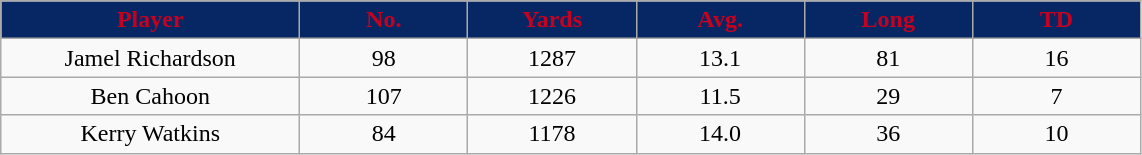<table class="wikitable sortable">
<tr>
<th style="background:#072764; color:#c6011f; width:16%;">Player</th>
<th style="background:#072764; color:#c6011f; width:9%;">No.</th>
<th style="background:#072764; color:#c6011f; width:9%;">Yards</th>
<th style="background:#072764; color:#c6011f; width:9%;">Avg.</th>
<th style="background:#072764; color:#c6011f; width:9%;">Long</th>
<th style="background:#072764; color:#c6011f; width:9%;">TD</th>
</tr>
<tr style="text-align:center;">
<td>Jamel Richardson</td>
<td>98</td>
<td>1287</td>
<td>13.1</td>
<td>81</td>
<td>16</td>
</tr>
<tr style="text-align:center;">
<td>Ben Cahoon</td>
<td>107</td>
<td>1226</td>
<td>11.5</td>
<td>29</td>
<td>7</td>
</tr>
<tr style="text-align:center;">
<td>Kerry Watkins</td>
<td>84</td>
<td>1178</td>
<td>14.0</td>
<td>36</td>
<td>10</td>
</tr>
</table>
